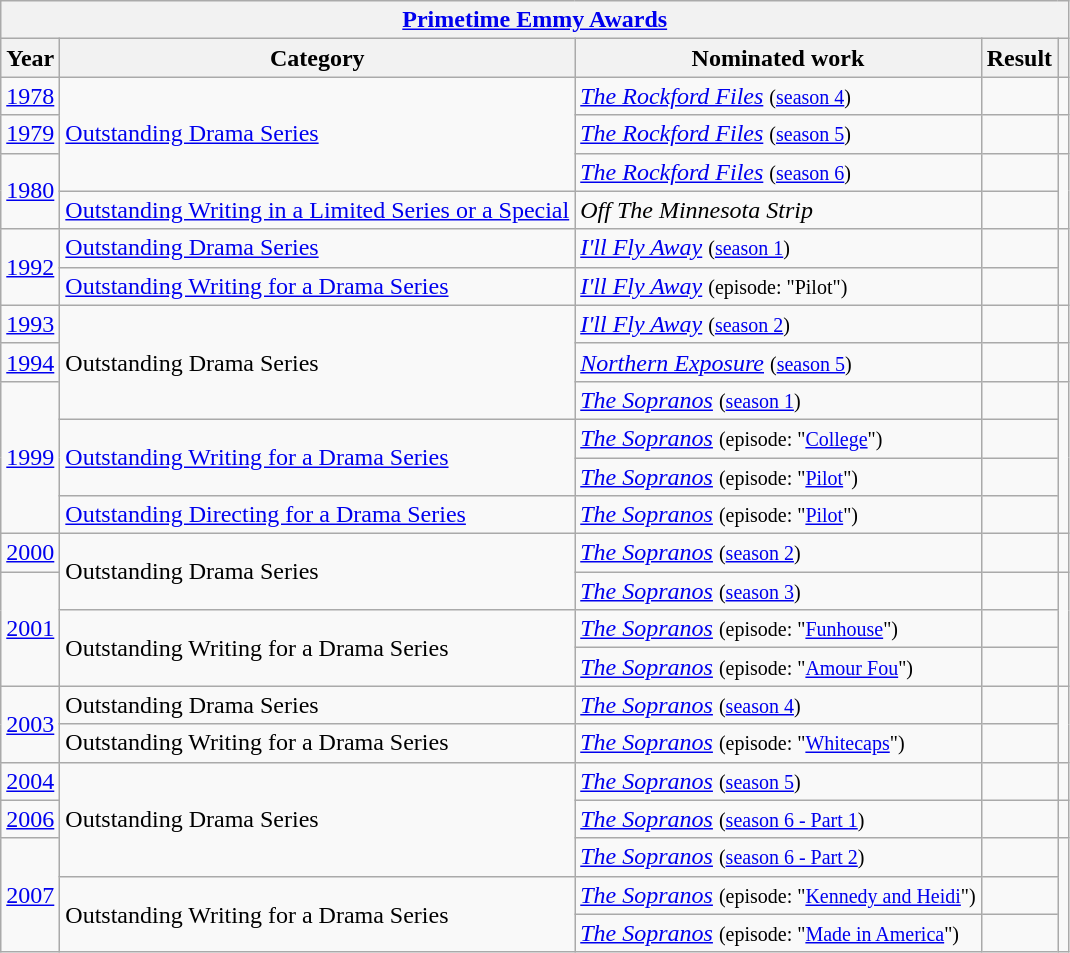<table class="wikitable sortable">
<tr>
<th colspan=5><a href='#'>Primetime Emmy Awards</a></th>
</tr>
<tr>
<th>Year</th>
<th>Category</th>
<th>Nominated work</th>
<th>Result</th>
<th class=unsortable></th>
</tr>
<tr>
<td><a href='#'>1978</a></td>
<td rowspan="3"><a href='#'>Outstanding Drama Series</a></td>
<td><em><a href='#'>The Rockford Files</a></em> <small> (<a href='#'>season 4</a>) </small></td>
<td></td>
<td></td>
</tr>
<tr>
<td><a href='#'>1979</a></td>
<td><em><a href='#'>The Rockford Files</a></em> <small> (<a href='#'>season 5</a>) </small></td>
<td></td>
<td></td>
</tr>
<tr>
<td rowspan=2><a href='#'>1980</a></td>
<td><em><a href='#'>The Rockford Files</a></em> <small> (<a href='#'>season 6</a>) </small></td>
<td></td>
<td rowspan=2></td>
</tr>
<tr>
<td><a href='#'>Outstanding Writing in a Limited Series or a Special</a></td>
<td><em>Off The Minnesota Strip</em></td>
<td></td>
</tr>
<tr>
<td rowspan=2><a href='#'>1992</a></td>
<td><a href='#'>Outstanding Drama Series</a></td>
<td><em><a href='#'>I'll Fly Away</a></em> <small> (<a href='#'>season 1</a>) </small></td>
<td></td>
<td rowspan=2></td>
</tr>
<tr>
<td><a href='#'>Outstanding Writing for a Drama Series</a></td>
<td><em><a href='#'>I'll Fly Away</a></em> <small> (episode: "Pilot") </small></td>
<td></td>
</tr>
<tr>
<td><a href='#'>1993</a></td>
<td rowspan="3">Outstanding Drama Series</td>
<td><em><a href='#'>I'll Fly Away</a></em> <small> (<a href='#'>season 2</a>) </small></td>
<td></td>
<td></td>
</tr>
<tr>
<td><a href='#'>1994</a></td>
<td><em><a href='#'>Northern Exposure</a></em> <small> (<a href='#'>season 5</a>) </small></td>
<td></td>
<td></td>
</tr>
<tr>
<td rowspan=4><a href='#'>1999</a></td>
<td><em><a href='#'>The Sopranos</a></em> <small> (<a href='#'>season 1</a>) </small></td>
<td></td>
<td rowspan=4></td>
</tr>
<tr>
<td rowspan="2"><a href='#'>Outstanding Writing for a Drama Series</a></td>
<td><em><a href='#'>The Sopranos</a></em> <small> (episode: "<a href='#'>College</a>") </small></td>
<td></td>
</tr>
<tr>
<td><em><a href='#'>The Sopranos</a></em> <small> (episode: "<a href='#'>Pilot</a>") </small></td>
<td></td>
</tr>
<tr>
<td><a href='#'>Outstanding Directing for a Drama Series</a></td>
<td><em><a href='#'>The Sopranos</a></em> <small> (episode: "<a href='#'>Pilot</a>") </small></td>
<td></td>
</tr>
<tr>
<td><a href='#'>2000</a></td>
<td rowspan="2">Outstanding Drama Series</td>
<td><em><a href='#'>The Sopranos</a></em> <small> (<a href='#'>season 2</a>) </small></td>
<td></td>
<td></td>
</tr>
<tr>
<td rowspan=3><a href='#'>2001</a></td>
<td><em><a href='#'>The Sopranos</a></em> <small> (<a href='#'>season 3</a>) </small></td>
<td></td>
<td rowspan=3></td>
</tr>
<tr>
<td rowspan="2">Outstanding Writing for a Drama Series</td>
<td><em><a href='#'>The Sopranos</a></em> <small> (episode: "<a href='#'>Funhouse</a>") </small></td>
<td></td>
</tr>
<tr>
<td><em><a href='#'>The Sopranos</a></em> <small> (episode: "<a href='#'>Amour Fou</a>") </small></td>
<td></td>
</tr>
<tr>
<td rowspan=2><a href='#'>2003</a></td>
<td>Outstanding Drama Series</td>
<td><em><a href='#'>The Sopranos</a></em> <small> (<a href='#'>season 4</a>) </small></td>
<td></td>
<td rowspan=2></td>
</tr>
<tr>
<td>Outstanding Writing for a Drama Series</td>
<td><em><a href='#'>The Sopranos</a></em> <small> (episode: "<a href='#'>Whitecaps</a>")</small></td>
<td></td>
</tr>
<tr>
<td><a href='#'>2004</a></td>
<td rowspan="3">Outstanding Drama Series</td>
<td><em><a href='#'>The Sopranos</a></em> <small> (<a href='#'>season 5</a>) </small></td>
<td></td>
<td></td>
</tr>
<tr>
<td><a href='#'>2006</a></td>
<td><em><a href='#'>The Sopranos</a></em> <small> (<a href='#'>season 6 - Part 1</a>) </small></td>
<td></td>
<td></td>
</tr>
<tr>
<td rowspan=3><a href='#'>2007</a></td>
<td><em><a href='#'>The Sopranos</a></em> <small> (<a href='#'>season 6 - Part 2</a>) </small></td>
<td></td>
<td rowspan=3></td>
</tr>
<tr>
<td rowspan="2">Outstanding Writing for a Drama Series</td>
<td><em><a href='#'>The Sopranos</a></em> <small> (episode: "<a href='#'>Kennedy and Heidi</a>") </small></td>
<td></td>
</tr>
<tr>
<td><em><a href='#'>The Sopranos</a></em> <small> (episode: "<a href='#'>Made in America</a>") </small></td>
<td></td>
</tr>
</table>
